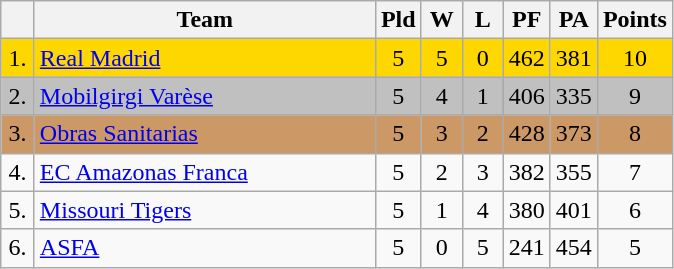<table class=wikitable style="text-align:center">
<tr>
<th width=15></th>
<th width=220>Team</th>
<th width=20>Pld</th>
<th width=20>W</th>
<th width=20>L</th>
<th width=20>PF</th>
<th width=20>PA</th>
<th width=30>Points</th>
</tr>
<tr bgcolor=gold>
<td>1.</td>
<td align=left> <a href='#'>Real Madrid</a></td>
<td>5</td>
<td>5</td>
<td>0</td>
<td>462</td>
<td>381</td>
<td>10</td>
</tr>
<tr bgcolor=silver>
<td>2.</td>
<td align=left> <a href='#'>Mobilgirgi Varèse</a></td>
<td>5</td>
<td>4</td>
<td>1</td>
<td>406</td>
<td>335</td>
<td>9</td>
</tr>
<tr bgcolor=cc9966>
<td>3.</td>
<td align=left> <a href='#'>Obras Sanitarias</a></td>
<td>5</td>
<td>3</td>
<td>2</td>
<td>428</td>
<td>373</td>
<td>8</td>
</tr>
<tr>
<td>4.</td>
<td align=left> <a href='#'>EC Amazonas Franca</a></td>
<td>5</td>
<td>2</td>
<td>3</td>
<td>382</td>
<td>355</td>
<td>7</td>
</tr>
<tr>
<td>5.</td>
<td align=left> <a href='#'>Missouri Tigers</a></td>
<td>5</td>
<td>1</td>
<td>4</td>
<td>380</td>
<td>401</td>
<td>6</td>
</tr>
<tr>
<td>6.</td>
<td align=left> <a href='#'>ASFA</a></td>
<td>5</td>
<td>0</td>
<td>5</td>
<td>241</td>
<td>454</td>
<td>5</td>
</tr>
</table>
